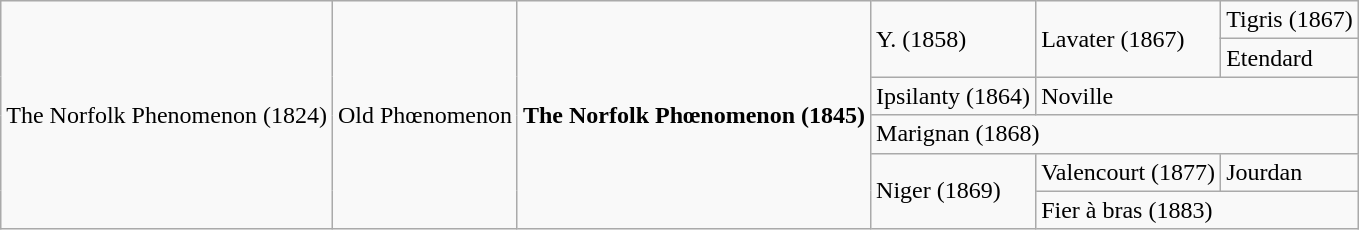<table class="wikitable">
<tr>
<td rowspan="6">The Norfolk Phenomenon (1824)</td>
<td rowspan="6">Old Phœnomenon</td>
<td rowspan="6"><strong>The Norfolk Phœnomenon</strong> <strong>(1845)</strong></td>
<td rowspan="2">Y. (1858)</td>
<td rowspan="2">Lavater (1867)</td>
<td>Tigris (1867)</td>
</tr>
<tr>
<td>Etendard</td>
</tr>
<tr>
<td>Ipsilanty (1864)</td>
<td colspan="2">Noville</td>
</tr>
<tr>
<td colspan="3">Marignan (1868)</td>
</tr>
<tr>
<td rowspan="2">Niger (1869)</td>
<td>Valencourt (1877)</td>
<td>Jourdan</td>
</tr>
<tr>
<td colspan="2">Fier à bras (1883)</td>
</tr>
</table>
